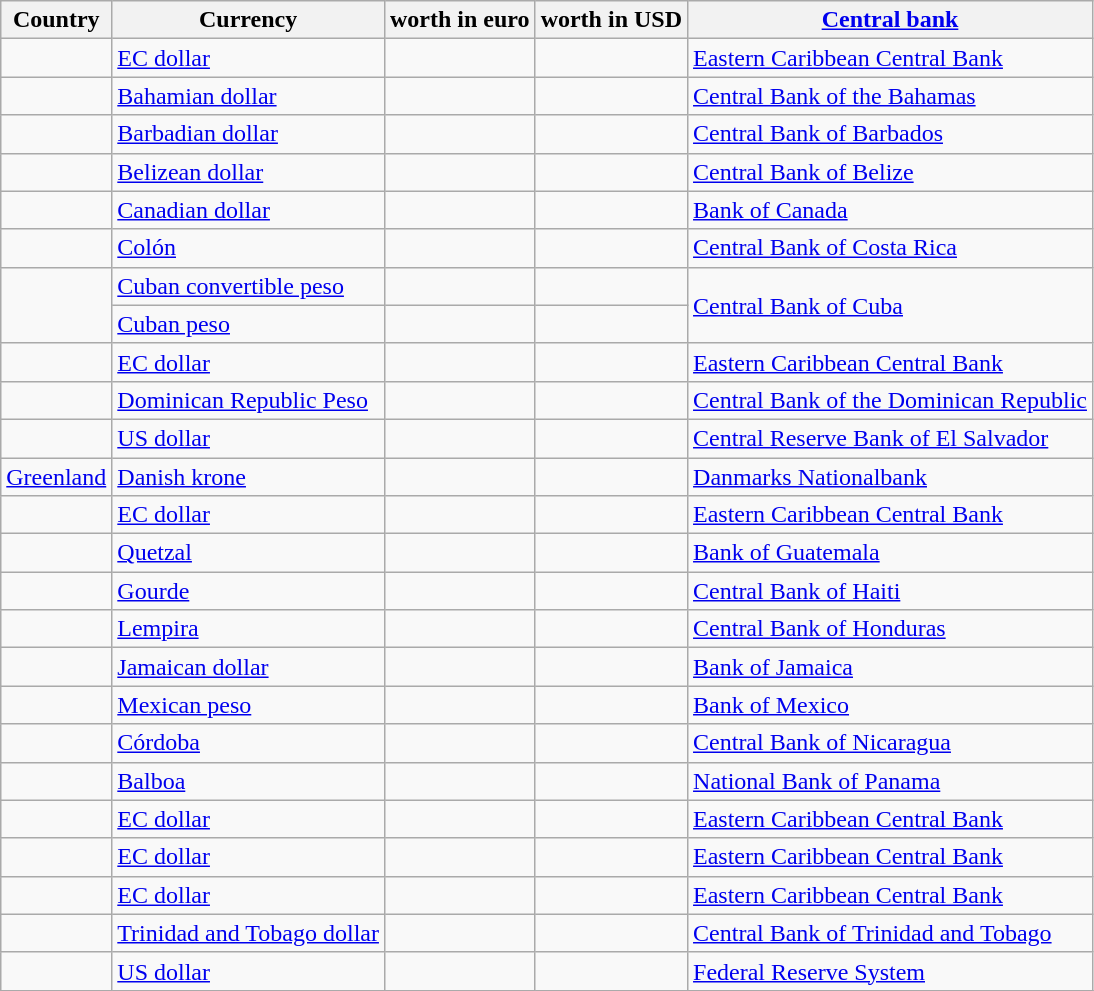<table class="wikitable">
<tr>
<th>Country</th>
<th>Currency</th>
<th>worth in euro</th>
<th>worth in USD</th>
<th><a href='#'>Central bank</a></th>
</tr>
<tr --->
<td></td>
<td><a href='#'>EC dollar</a></td>
<td></td>
<td></td>
<td><a href='#'>Eastern Caribbean Central Bank</a></td>
</tr>
<tr --->
<td></td>
<td><a href='#'>Bahamian dollar</a></td>
<td></td>
<td></td>
<td><a href='#'>Central Bank of the Bahamas</a></td>
</tr>
<tr --->
<td></td>
<td><a href='#'>Barbadian dollar</a></td>
<td></td>
<td></td>
<td><a href='#'>Central Bank of Barbados</a></td>
</tr>
<tr --->
<td></td>
<td><a href='#'>Belizean dollar</a></td>
<td></td>
<td></td>
<td><a href='#'>Central Bank of Belize</a></td>
</tr>
<tr --->
<td></td>
<td><a href='#'>Canadian dollar</a></td>
<td></td>
<td></td>
<td><a href='#'>Bank of Canada</a></td>
</tr>
<tr --->
<td></td>
<td><a href='#'>Colón</a></td>
<td></td>
<td></td>
<td><a href='#'>Central Bank of Costa Rica</a></td>
</tr>
<tr --->
<td rowspan="2"></td>
<td><a href='#'>Cuban convertible peso</a></td>
<td></td>
<td></td>
<td rowspan="2"><a href='#'>Central Bank of Cuba</a></td>
</tr>
<tr --->
<td><a href='#'>Cuban peso</a></td>
<td></td>
<td></td>
</tr>
<tr --->
<td></td>
<td><a href='#'>EC dollar</a></td>
<td></td>
<td></td>
<td><a href='#'>Eastern Caribbean Central Bank</a></td>
</tr>
<tr --->
<td></td>
<td><a href='#'>Dominican Republic Peso</a></td>
<td></td>
<td></td>
<td><a href='#'>Central Bank of the Dominican Republic</a></td>
</tr>
<tr --->
<td></td>
<td><a href='#'>US dollar</a></td>
<td></td>
<td></td>
<td><a href='#'>Central Reserve Bank of El Salvador</a></td>
</tr>
<tr --->
<td><a href='#'>Greenland</a></td>
<td><a href='#'>Danish krone</a></td>
<td></td>
<td></td>
<td><a href='#'>Danmarks Nationalbank</a></td>
</tr>
<tr --->
<td></td>
<td><a href='#'>EC dollar</a></td>
<td></td>
<td></td>
<td><a href='#'>Eastern Caribbean Central Bank</a></td>
</tr>
<tr --->
<td></td>
<td><a href='#'>Quetzal</a></td>
<td></td>
<td></td>
<td><a href='#'>Bank of Guatemala</a></td>
</tr>
<tr --->
<td></td>
<td><a href='#'>Gourde</a></td>
<td></td>
<td></td>
<td><a href='#'>Central Bank of Haiti</a></td>
</tr>
<tr --->
<td></td>
<td><a href='#'>Lempira</a></td>
<td></td>
<td></td>
<td><a href='#'>Central Bank of Honduras</a></td>
</tr>
<tr --->
<td></td>
<td><a href='#'>Jamaican dollar</a></td>
<td></td>
<td></td>
<td><a href='#'>Bank of Jamaica</a></td>
</tr>
<tr --->
<td></td>
<td><a href='#'>Mexican peso</a></td>
<td></td>
<td></td>
<td><a href='#'>Bank of Mexico</a></td>
</tr>
<tr --->
<td></td>
<td><a href='#'>Córdoba</a></td>
<td></td>
<td></td>
<td><a href='#'>Central Bank of Nicaragua</a></td>
</tr>
<tr --->
<td></td>
<td><a href='#'>Balboa</a></td>
<td></td>
<td></td>
<td><a href='#'>National Bank of Panama</a></td>
</tr>
<tr --->
<td></td>
<td><a href='#'>EC dollar</a></td>
<td></td>
<td></td>
<td><a href='#'>Eastern Caribbean Central Bank</a></td>
</tr>
<tr --->
<td></td>
<td><a href='#'>EC dollar</a></td>
<td></td>
<td></td>
<td><a href='#'>Eastern Caribbean Central Bank</a></td>
</tr>
<tr --->
<td></td>
<td><a href='#'>EC dollar</a></td>
<td></td>
<td></td>
<td><a href='#'>Eastern Caribbean Central Bank</a></td>
</tr>
<tr --->
<td></td>
<td><a href='#'>Trinidad and Tobago dollar</a></td>
<td></td>
<td></td>
<td><a href='#'>Central Bank of Trinidad and Tobago</a></td>
</tr>
<tr --->
<td></td>
<td><a href='#'>US dollar</a></td>
<td></td>
<td></td>
<td><a href='#'>Federal Reserve System</a></td>
</tr>
<tr --->
</tr>
</table>
